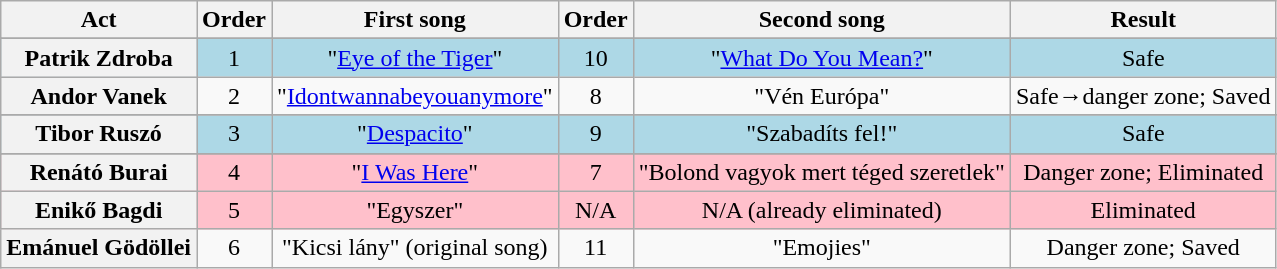<table class="wikitable" style="text-align:center;">
<tr>
<th scope="col">Act</th>
<th scope="col">Order</th>
<th scope="col">First song</th>
<th scope="col">Order</th>
<th scope="col">Second song</th>
<th scope="col">Result</th>
</tr>
<tr>
</tr>
<tr bgcolor="lightblue">
<th scope="row">Patrik Zdroba</th>
<td>1</td>
<td>"<a href='#'>Eye of the Tiger</a>"</td>
<td>10</td>
<td>"<a href='#'>What Do You Mean?</a>"</td>
<td>Safe</td>
</tr>
<tr>
<th scope="row">Andor Vanek</th>
<td>2</td>
<td>"<a href='#'>Idontwannabeyouanymore</a>"</td>
<td>8</td>
<td>"Vén Európa"</td>
<td>Safe→danger zone; Saved</td>
</tr>
<tr>
</tr>
<tr bgcolor="lightblue">
<th scope="row">Tibor Ruszó</th>
<td>3</td>
<td>"<a href='#'>Despacito</a>"</td>
<td>9</td>
<td>"Szabadíts fel!"</td>
<td>Safe</td>
</tr>
<tr>
</tr>
<tr bgcolor="pink">
<th scope="row">Renátó Burai</th>
<td>4</td>
<td>"<a href='#'>I Was Here</a>"</td>
<td>7</td>
<td>"Bolond vagyok mert téged szeretlek"</td>
<td>Danger zone; Eliminated</td>
</tr>
<tr bgcolor="pink">
<th scope="row">Enikő Bagdi</th>
<td>5</td>
<td>"Egyszer"</td>
<td>N/A</td>
<td>N/A (already eliminated)</td>
<td>Eliminated</td>
</tr>
<tr>
<th scope="row">Emánuel Gödöllei</th>
<td>6</td>
<td>"Kicsi lány" (original song)</td>
<td>11</td>
<td>"Emojies"</td>
<td>Danger zone; Saved</td>
</tr>
</table>
